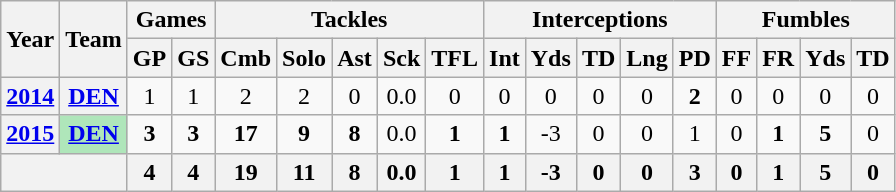<table class="wikitable" style="text-align:center">
<tr>
<th rowspan="2">Year</th>
<th rowspan="2">Team</th>
<th colspan="2">Games</th>
<th colspan="5">Tackles</th>
<th colspan="5">Interceptions</th>
<th colspan="4">Fumbles</th>
</tr>
<tr>
<th>GP</th>
<th>GS</th>
<th>Cmb</th>
<th>Solo</th>
<th>Ast</th>
<th>Sck</th>
<th>TFL</th>
<th>Int</th>
<th>Yds</th>
<th>TD</th>
<th>Lng</th>
<th>PD</th>
<th>FF</th>
<th>FR</th>
<th>Yds</th>
<th>TD</th>
</tr>
<tr>
<th><a href='#'>2014</a></th>
<th><a href='#'>DEN</a></th>
<td>1</td>
<td>1</td>
<td>2</td>
<td>2</td>
<td>0</td>
<td>0.0</td>
<td>0</td>
<td>0</td>
<td>0</td>
<td>0</td>
<td>0</td>
<td><strong>2</strong></td>
<td>0</td>
<td>0</td>
<td>0</td>
<td>0</td>
</tr>
<tr>
<th><a href='#'>2015</a></th>
<th style="background:#afe6ba;"><a href='#'>DEN</a></th>
<td><strong>3</strong></td>
<td><strong>3</strong></td>
<td><strong>17</strong></td>
<td><strong>9</strong></td>
<td><strong>8</strong></td>
<td>0.0</td>
<td><strong>1</strong></td>
<td><strong>1</strong></td>
<td>-3</td>
<td>0</td>
<td>0</td>
<td>1</td>
<td>0</td>
<td><strong>1</strong></td>
<td><strong>5</strong></td>
<td>0</td>
</tr>
<tr>
<th colspan="2"></th>
<th>4</th>
<th>4</th>
<th>19</th>
<th>11</th>
<th>8</th>
<th>0.0</th>
<th>1</th>
<th>1</th>
<th>-3</th>
<th>0</th>
<th>0</th>
<th>3</th>
<th>0</th>
<th>1</th>
<th>5</th>
<th>0</th>
</tr>
</table>
